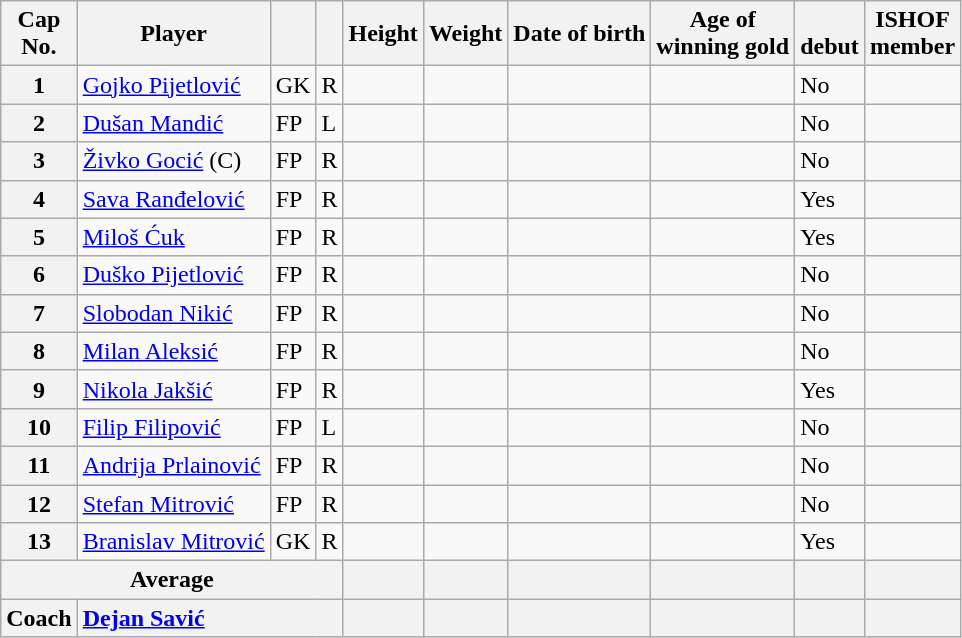<table class="wikitable sortable sticky-header defaultcenter col2left col5left col6right col7right col8left" style="100%; margin-left: 1em;">
<tr>
<th scope="col">Cap<br>No.</th>
<th scope="col">Player</th>
<th scope="col"></th>
<th></th>
<th scope="col">Height</th>
<th scope="col">Weight</th>
<th scope="col">Date of birth</th>
<th scope="col">Age of<br>winning gold</th>
<th scope="col"><br>debut</th>
<th scope="col">ISHOF<br>member</th>
</tr>
<tr>
<th scope="row">1</th>
<td data-sort-value="Pijetlović, Gojko"><a href='#'>Gojko Pijetlović</a></td>
<td>GK</td>
<td>R</td>
<td></td>
<td></td>
<td></td>
<td></td>
<td>No</td>
<td></td>
</tr>
<tr>
<th scope="row">2</th>
<td data-sort-value="Mandić, Dušan"><a href='#'>Dušan Mandić</a></td>
<td>FP</td>
<td>L</td>
<td></td>
<td></td>
<td></td>
<td></td>
<td>No</td>
<td></td>
</tr>
<tr>
<th scope="row">3</th>
<td data-sort-value="Gocić, Živko"><a href='#'>Živko Gocić</a> (C)</td>
<td>FP</td>
<td>R</td>
<td></td>
<td></td>
<td></td>
<td></td>
<td>No</td>
<td></td>
</tr>
<tr>
<th scope="row">4</th>
<td data-sort-value="Ranđelović, Sava"><a href='#'>Sava Ranđelović</a></td>
<td>FP</td>
<td>R</td>
<td></td>
<td></td>
<td></td>
<td></td>
<td>Yes</td>
<td></td>
</tr>
<tr>
<th scope="row">5</th>
<td data-sort-value="Ćuk, Miloš"><a href='#'>Miloš Ćuk</a></td>
<td>FP</td>
<td>R</td>
<td></td>
<td></td>
<td></td>
<td></td>
<td>Yes</td>
<td></td>
</tr>
<tr>
<th scope="row">6</th>
<td data-sort-value="Pijetlović, Duško"><a href='#'>Duško Pijetlović</a></td>
<td>FP</td>
<td>R</td>
<td></td>
<td></td>
<td></td>
<td></td>
<td>No</td>
<td></td>
</tr>
<tr>
<th scope="row">7</th>
<td data-sort-value="Nikić, Slobodan"><a href='#'>Slobodan Nikić</a></td>
<td>FP</td>
<td>R</td>
<td></td>
<td></td>
<td></td>
<td></td>
<td>No</td>
<td></td>
</tr>
<tr>
<th scope="row">8</th>
<td data-sort-value="Aleksić, Milan"><a href='#'>Milan Aleksić</a></td>
<td>FP</td>
<td>R</td>
<td></td>
<td></td>
<td></td>
<td></td>
<td>No</td>
<td></td>
</tr>
<tr>
<th scope="row">9</th>
<td data-sort-value="Jakšić, Nikola"><a href='#'>Nikola Jakšić</a></td>
<td>FP</td>
<td>R</td>
<td></td>
<td></td>
<td style="text-align: right;"></td>
<td style="text-align: left;"></td>
<td>Yes</td>
<td></td>
</tr>
<tr>
<th scope="row">10</th>
<td data-sort-value="Filipović, Filip"><a href='#'>Filip Filipović</a></td>
<td>FP</td>
<td>L</td>
<td></td>
<td></td>
<td></td>
<td></td>
<td>No</td>
<td></td>
</tr>
<tr>
<th scope="row">11</th>
<td data-sort-value="Prlainović, Andrija"><a href='#'>Andrija Prlainović</a></td>
<td>FP</td>
<td>R</td>
<td></td>
<td></td>
<td></td>
<td></td>
<td>No</td>
<td></td>
</tr>
<tr>
<th scope="row">12</th>
<td data-sort-value="Mitrović, Stefan"><a href='#'>Stefan Mitrović</a></td>
<td>FP</td>
<td>R</td>
<td></td>
<td></td>
<td></td>
<td></td>
<td>No</td>
<td></td>
</tr>
<tr>
<th scope="row">13</th>
<td data-sort-value="Mitrović, Branislav"><a href='#'>Branislav Mitrović</a></td>
<td>GK</td>
<td>R</td>
<td></td>
<td></td>
<td></td>
<td></td>
<td>Yes</td>
<td></td>
</tr>
<tr class="sortbottom">
<th colspan="4">Average</th>
<th style="text-align: left;"></th>
<th style="text-align: right;"></th>
<th style="text-align: right;"></th>
<th style="text-align: left;"></th>
<th></th>
<th></th>
</tr>
<tr class="sortbottom">
<th>Coach</th>
<th colspan="3" style="text-align: left;"><a href='#'>Dejan Savić</a></th>
<th style="text-align: left;"></th>
<th></th>
<th style="text-align: right;"></th>
<th style="text-align: left;"></th>
<th></th>
<th></th>
</tr>
</table>
